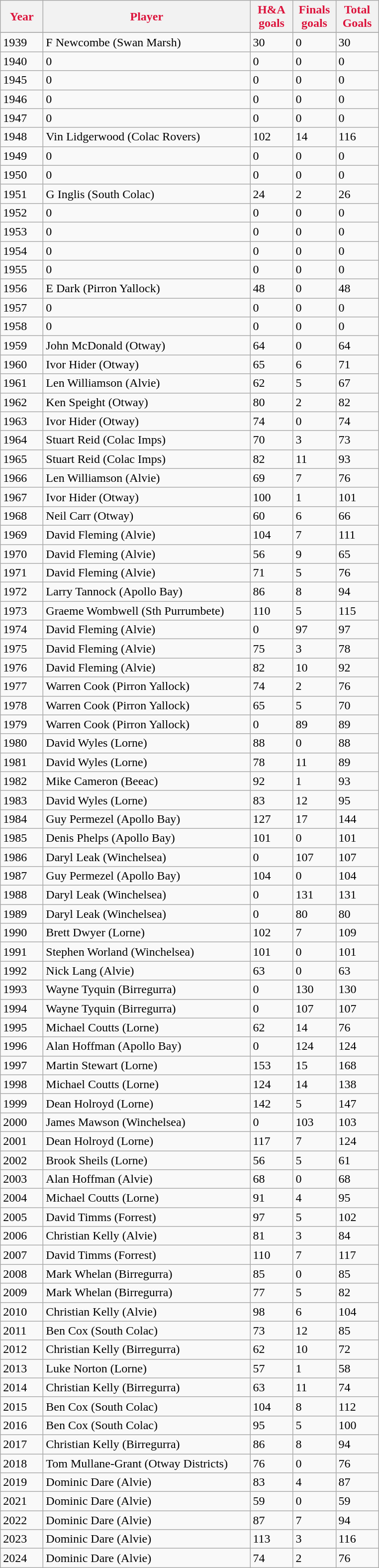<table class="wikitable">
<tr>
<th style="color:crimson" width="50">Year</th>
<th style="color:crimson" width="270">Player</th>
<th style="color:crimson" width="50">H&A goals</th>
<th style="color:crimson" width="50">Finals goals</th>
<th style="color:crimson" width="50">Total Goals</th>
</tr>
<tr>
</tr>
<tr>
</tr>
<tr>
<td>1939</td>
<td>F Newcombe (Swan Marsh)</td>
<td>30</td>
<td>0</td>
<td>30</td>
</tr>
<tr>
<td>1940</td>
<td>0</td>
<td>0</td>
<td>0</td>
<td>0</td>
</tr>
<tr>
<td>1945</td>
<td>0</td>
<td>0</td>
<td>0</td>
<td>0</td>
</tr>
<tr>
<td>1946</td>
<td>0</td>
<td>0</td>
<td>0</td>
<td>0</td>
</tr>
<tr>
<td>1947</td>
<td>0</td>
<td>0</td>
<td>0</td>
<td>0</td>
</tr>
<tr>
<td>1948</td>
<td>Vin Lidgerwood (Colac Rovers)</td>
<td>102</td>
<td>14</td>
<td>116</td>
</tr>
<tr>
<td>1949</td>
<td>0</td>
<td>0</td>
<td>0</td>
<td>0</td>
</tr>
<tr>
<td>1950</td>
<td>0</td>
<td>0</td>
<td>0</td>
<td>0</td>
</tr>
<tr>
<td>1951</td>
<td>G Inglis (South Colac)</td>
<td>24</td>
<td>2</td>
<td>26</td>
</tr>
<tr>
<td>1952</td>
<td>0</td>
<td>0</td>
<td>0</td>
<td>0</td>
</tr>
<tr>
<td>1953</td>
<td>0</td>
<td>0</td>
<td>0</td>
<td>0</td>
</tr>
<tr>
<td>1954</td>
<td>0</td>
<td>0</td>
<td>0</td>
<td>0</td>
</tr>
<tr>
<td>1955</td>
<td>0</td>
<td>0</td>
<td>0</td>
<td>0</td>
</tr>
<tr>
<td>1956</td>
<td>E Dark (Pirron Yallock)</td>
<td>48</td>
<td>0</td>
<td>48</td>
</tr>
<tr>
<td>1957</td>
<td>0</td>
<td>0</td>
<td>0</td>
<td>0</td>
</tr>
<tr>
<td>1958</td>
<td>0</td>
<td>0</td>
<td>0</td>
<td>0</td>
</tr>
<tr>
<td>1959</td>
<td>John McDonald (Otway)</td>
<td>64</td>
<td>0</td>
<td>64</td>
</tr>
<tr>
<td>1960</td>
<td>Ivor Hider (Otway)</td>
<td>65</td>
<td>6</td>
<td>71</td>
</tr>
<tr>
<td>1961</td>
<td>Len Williamson (Alvie)</td>
<td>62</td>
<td>5</td>
<td>67</td>
</tr>
<tr>
<td>1962</td>
<td>Ken Speight (Otway)</td>
<td>80</td>
<td>2</td>
<td>82</td>
</tr>
<tr>
<td>1963</td>
<td>Ivor Hider (Otway)</td>
<td>74</td>
<td>0</td>
<td>74</td>
</tr>
<tr>
<td>1964</td>
<td>Stuart Reid (Colac Imps)</td>
<td>70</td>
<td>3</td>
<td>73</td>
</tr>
<tr>
<td>1965</td>
<td>Stuart Reid (Colac Imps)</td>
<td>82</td>
<td>11</td>
<td>93</td>
</tr>
<tr>
<td>1966</td>
<td>Len Williamson (Alvie)</td>
<td>69</td>
<td>7</td>
<td>76</td>
</tr>
<tr>
<td>1967</td>
<td>Ivor Hider (Otway)</td>
<td>100</td>
<td>1</td>
<td>101</td>
</tr>
<tr>
<td>1968</td>
<td>Neil Carr (Otway)</td>
<td>60</td>
<td>6</td>
<td>66</td>
</tr>
<tr>
<td>1969</td>
<td>David Fleming (Alvie)</td>
<td>104</td>
<td>7</td>
<td>111</td>
</tr>
<tr>
<td>1970</td>
<td>David Fleming (Alvie)</td>
<td>56</td>
<td>9</td>
<td>65</td>
</tr>
<tr>
<td>1971</td>
<td>David Fleming (Alvie)</td>
<td>71</td>
<td>5</td>
<td>76</td>
</tr>
<tr>
<td>1972</td>
<td>Larry Tannock (Apollo Bay)</td>
<td>86</td>
<td>8</td>
<td>94</td>
</tr>
<tr>
<td>1973</td>
<td>Graeme Wombwell (Sth Purrumbete)</td>
<td>110</td>
<td>5</td>
<td>115</td>
</tr>
<tr>
<td>1974</td>
<td>David Fleming (Alvie)</td>
<td>0</td>
<td>97</td>
<td>97</td>
</tr>
<tr>
<td>1975</td>
<td>David Fleming (Alvie)</td>
<td>75</td>
<td>3</td>
<td>78</td>
</tr>
<tr>
<td>1976</td>
<td>David Fleming (Alvie)</td>
<td>82</td>
<td>10</td>
<td>92</td>
</tr>
<tr>
<td>1977</td>
<td>Warren Cook (Pirron Yallock)</td>
<td>74</td>
<td>2</td>
<td>76</td>
</tr>
<tr>
<td>1978</td>
<td>Warren Cook (Pirron Yallock)</td>
<td>65</td>
<td>5</td>
<td>70</td>
</tr>
<tr>
<td>1979</td>
<td>Warren Cook (Pirron Yallock)</td>
<td>0</td>
<td>89</td>
<td>89</td>
</tr>
<tr>
<td>1980</td>
<td>David Wyles (Lorne)</td>
<td>88</td>
<td>0</td>
<td>88</td>
</tr>
<tr>
<td>1981</td>
<td>David Wyles (Lorne)</td>
<td>78</td>
<td>11</td>
<td>89</td>
</tr>
<tr>
<td>1982</td>
<td>Mike Cameron (Beeac)</td>
<td>92</td>
<td>1</td>
<td>93</td>
</tr>
<tr>
<td>1983</td>
<td>David Wyles (Lorne)</td>
<td>83</td>
<td>12</td>
<td>95</td>
</tr>
<tr>
<td>1984</td>
<td>Guy Permezel (Apollo Bay)</td>
<td>127</td>
<td>17</td>
<td>144</td>
</tr>
<tr>
<td>1985</td>
<td>Denis Phelps (Apollo Bay)</td>
<td>101</td>
<td>0</td>
<td>101</td>
</tr>
<tr>
<td>1986</td>
<td>Daryl Leak (Winchelsea)</td>
<td>0</td>
<td>107</td>
<td>107</td>
</tr>
<tr>
<td>1987</td>
<td>Guy Permezel (Apollo Bay)</td>
<td>104</td>
<td>0</td>
<td>104</td>
</tr>
<tr>
<td>1988</td>
<td>Daryl Leak (Winchelsea)</td>
<td>0</td>
<td>131</td>
<td>131</td>
</tr>
<tr>
<td>1989</td>
<td>Daryl Leak (Winchelsea)</td>
<td>0</td>
<td>80</td>
<td>80</td>
</tr>
<tr>
<td>1990</td>
<td>Brett Dwyer (Lorne)</td>
<td>102</td>
<td>7</td>
<td>109</td>
</tr>
<tr>
<td>1991</td>
<td>Stephen Worland (Winchelsea)</td>
<td>101</td>
<td>0</td>
<td>101</td>
</tr>
<tr>
<td>1992</td>
<td>Nick Lang (Alvie)</td>
<td>63</td>
<td>0</td>
<td>63</td>
</tr>
<tr>
<td>1993</td>
<td>Wayne Tyquin (Birregurra)</td>
<td>0</td>
<td>130</td>
<td>130</td>
</tr>
<tr>
<td>1994</td>
<td>Wayne Tyquin (Birregurra)</td>
<td>0</td>
<td>107</td>
<td>107</td>
</tr>
<tr>
<td>1995</td>
<td>Michael Coutts (Lorne)</td>
<td>62</td>
<td>14</td>
<td>76</td>
</tr>
<tr>
<td>1996</td>
<td>Alan Hoffman (Apollo Bay)</td>
<td>0</td>
<td>124</td>
<td>124</td>
</tr>
<tr>
<td>1997</td>
<td>Martin Stewart (Lorne)</td>
<td>153</td>
<td>15</td>
<td>168</td>
</tr>
<tr>
<td>1998</td>
<td>Michael Coutts (Lorne)</td>
<td>124</td>
<td>14</td>
<td>138</td>
</tr>
<tr>
<td>1999</td>
<td>Dean Holroyd (Lorne)</td>
<td>142</td>
<td>5</td>
<td>147</td>
</tr>
<tr>
<td>2000</td>
<td>James Mawson (Winchelsea)</td>
<td>0</td>
<td>103</td>
<td>103</td>
</tr>
<tr>
<td>2001</td>
<td>Dean Holroyd (Lorne)</td>
<td>117</td>
<td>7</td>
<td>124</td>
</tr>
<tr>
<td>2002</td>
<td>Brook Sheils (Lorne)</td>
<td>56</td>
<td>5</td>
<td>61</td>
</tr>
<tr>
<td>2003</td>
<td>Alan Hoffman (Alvie)</td>
<td>68</td>
<td>0</td>
<td>68</td>
</tr>
<tr>
<td>2004</td>
<td>Michael Coutts (Lorne)</td>
<td>91</td>
<td>4</td>
<td>95</td>
</tr>
<tr>
<td>2005</td>
<td>David Timms (Forrest)</td>
<td>97</td>
<td>5</td>
<td>102</td>
</tr>
<tr>
<td>2006</td>
<td>Christian Kelly (Alvie)</td>
<td>81</td>
<td>3</td>
<td>84</td>
</tr>
<tr>
<td>2007</td>
<td>David Timms (Forrest)</td>
<td>110</td>
<td>7</td>
<td>117</td>
</tr>
<tr>
<td>2008</td>
<td>Mark Whelan (Birregurra)</td>
<td>85</td>
<td>0</td>
<td>85</td>
</tr>
<tr>
<td>2009</td>
<td>Mark Whelan (Birregurra)</td>
<td>77</td>
<td>5</td>
<td>82</td>
</tr>
<tr>
<td>2010</td>
<td>Christian Kelly (Alvie)</td>
<td>98</td>
<td>6</td>
<td>104</td>
</tr>
<tr>
<td>2011</td>
<td>Ben Cox (South Colac)</td>
<td>73</td>
<td>12</td>
<td>85</td>
</tr>
<tr>
<td>2012</td>
<td>Christian Kelly (Birregurra)</td>
<td>62</td>
<td>10</td>
<td>72</td>
</tr>
<tr>
<td>2013</td>
<td>Luke Norton (Lorne)</td>
<td>57</td>
<td>1</td>
<td>58</td>
</tr>
<tr>
<td>2014</td>
<td>Christian Kelly (Birregurra)</td>
<td>63</td>
<td>11</td>
<td>74</td>
</tr>
<tr>
<td>2015</td>
<td>Ben Cox (South Colac)</td>
<td>104</td>
<td>8</td>
<td>112</td>
</tr>
<tr>
<td>2016</td>
<td>Ben Cox (South Colac)</td>
<td>95</td>
<td>5</td>
<td>100</td>
</tr>
<tr>
<td>2017</td>
<td>Christian Kelly (Birregurra)</td>
<td>86</td>
<td>8</td>
<td>94</td>
</tr>
<tr>
<td>2018</td>
<td>Tom Mullane-Grant (Otway Districts)</td>
<td>76</td>
<td>0</td>
<td>76</td>
</tr>
<tr>
<td>2019</td>
<td>Dominic Dare (Alvie)</td>
<td>83</td>
<td>4</td>
<td>87</td>
</tr>
<tr>
<td>2021</td>
<td>Dominic Dare (Alvie)</td>
<td>59</td>
<td>0</td>
<td>59</td>
</tr>
<tr>
<td>2022</td>
<td>Dominic Dare (Alvie)</td>
<td>87</td>
<td>7</td>
<td>94</td>
</tr>
<tr>
<td>2023</td>
<td>Dominic Dare (Alvie)</td>
<td>113</td>
<td>3</td>
<td>116</td>
</tr>
<tr>
<td>2024</td>
<td>Dominic Dare (Alvie)</td>
<td>74</td>
<td>2</td>
<td>76</td>
</tr>
</table>
